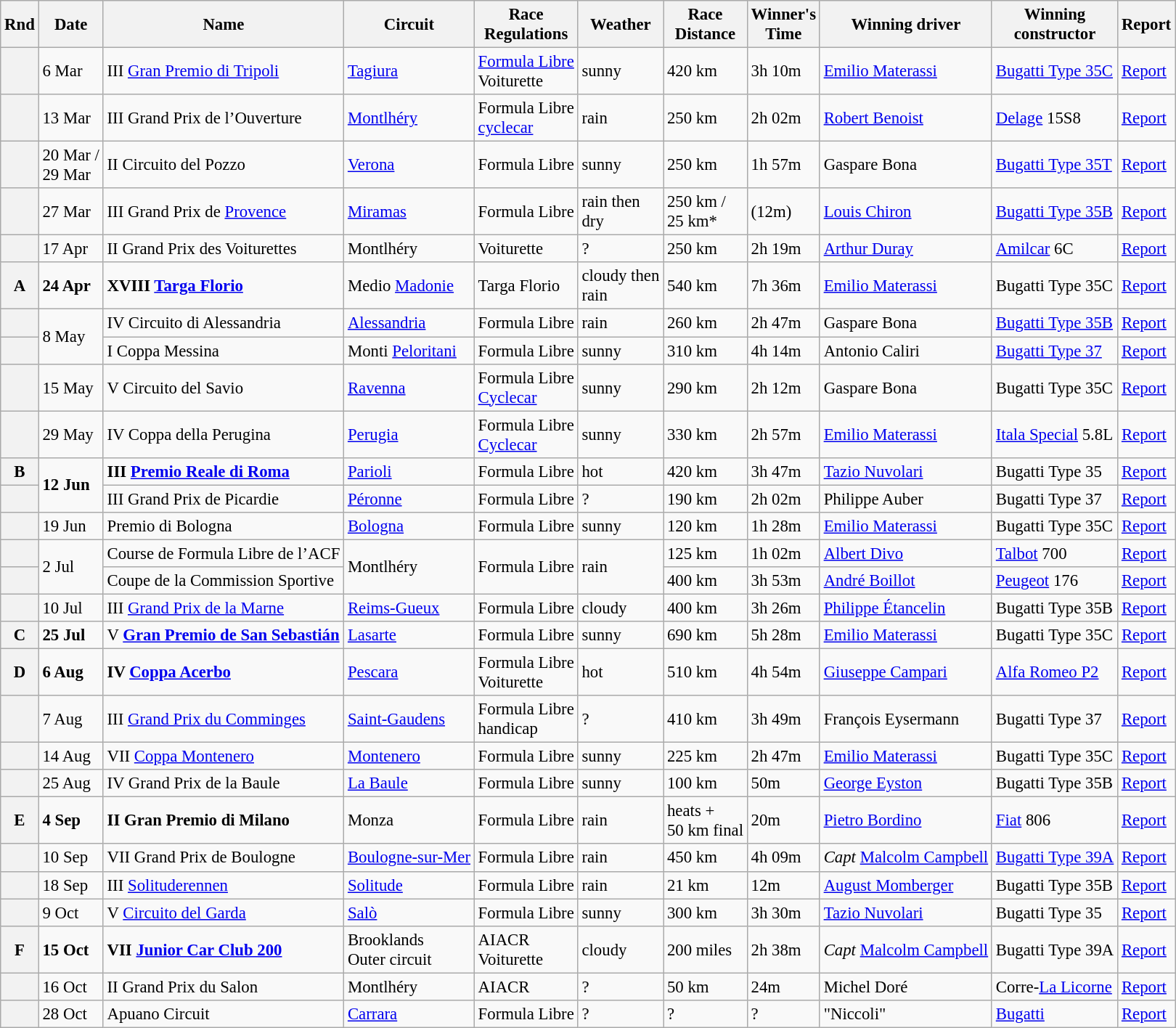<table class="wikitable" style="font-size:95%">
<tr>
<th>Rnd</th>
<th>Date</th>
<th>Name</th>
<th>Circuit</th>
<th>Race<br>Regulations</th>
<th>Weather</th>
<th>Race<br>Distance</th>
<th>Winner's<br>Time</th>
<th>Winning driver</th>
<th>Winning<br>constructor</th>
<th>Report</th>
</tr>
<tr>
<th></th>
<td>6 Mar</td>
<td> III <a href='#'>Gran Premio di Tripoli</a></td>
<td><a href='#'>Tagiura</a></td>
<td><a href='#'>Formula Libre</a><br>Voiturette</td>
<td>sunny</td>
<td>420 km</td>
<td>3h 10m</td>
<td> <a href='#'>Emilio Materassi</a></td>
<td><a href='#'>Bugatti Type 35C</a></td>
<td><a href='#'>Report</a></td>
</tr>
<tr>
<th></th>
<td>13 Mar</td>
<td> III Grand Prix de l’Ouverture</td>
<td><a href='#'>Montlhéry</a></td>
<td>Formula Libre<br><a href='#'>cyclecar</a></td>
<td>rain</td>
<td>250 km</td>
<td>2h 02m</td>
<td> <a href='#'>Robert Benoist</a></td>
<td><a href='#'>Delage</a> 15S8</td>
<td><a href='#'>Report</a></td>
</tr>
<tr>
<th></th>
<td>20 Mar /<br>29 Mar</td>
<td> II Circuito del Pozzo</td>
<td><a href='#'>Verona</a></td>
<td>Formula Libre</td>
<td>sunny</td>
<td>250 km</td>
<td>1h 57m</td>
<td> Gaspare Bona</td>
<td><a href='#'>Bugatti Type 35T</a></td>
<td><a href='#'>Report</a></td>
</tr>
<tr>
<th></th>
<td>27 Mar</td>
<td> III Grand Prix de <a href='#'>Provence</a></td>
<td><a href='#'>Miramas</a></td>
<td>Formula Libre</td>
<td>rain then<br>dry</td>
<td>250 km /<br>25 km*</td>
<td>(12m)</td>
<td> <a href='#'>Louis Chiron</a></td>
<td><a href='#'>Bugatti Type 35B</a></td>
<td><a href='#'>Report</a></td>
</tr>
<tr>
<th></th>
<td>17 Apr</td>
<td> II Grand Prix des Voiturettes</td>
<td>Montlhéry</td>
<td>Voiturette</td>
<td>?</td>
<td>250 km</td>
<td>2h 19m</td>
<td> <a href='#'>Arthur Duray</a></td>
<td><a href='#'>Amilcar</a> 6C</td>
<td><a href='#'>Report</a></td>
</tr>
<tr>
<th>A</th>
<td><strong>24 Apr</strong></td>
<td> <strong>XVIII <a href='#'>Targa Florio</a></strong></td>
<td>Medio <a href='#'>Madonie</a></td>
<td>Targa Florio</td>
<td>cloudy then<br>rain</td>
<td>540 km</td>
<td>7h 36m</td>
<td> <a href='#'>Emilio Materassi</a></td>
<td>Bugatti Type 35C</td>
<td><a href='#'>Report</a></td>
</tr>
<tr>
<th></th>
<td rowspan=2>8 May</td>
<td> IV Circuito di Alessandria</td>
<td><a href='#'>Alessandria</a></td>
<td>Formula Libre</td>
<td>rain</td>
<td>260 km</td>
<td>2h 47m</td>
<td> Gaspare Bona</td>
<td><a href='#'>Bugatti Type 35B</a></td>
<td><a href='#'>Report</a></td>
</tr>
<tr>
<th></th>
<td> I Coppa Messina</td>
<td>Monti <a href='#'>Peloritani</a></td>
<td>Formula Libre</td>
<td>sunny</td>
<td>310 km</td>
<td>4h 14m</td>
<td> Antonio Caliri</td>
<td><a href='#'>Bugatti Type 37</a></td>
<td><a href='#'>Report</a></td>
</tr>
<tr>
<th></th>
<td>15 May</td>
<td> V Circuito del Savio</td>
<td><a href='#'>Ravenna</a></td>
<td>Formula Libre<br><a href='#'>Cyclecar</a></td>
<td>sunny</td>
<td>290 km</td>
<td>2h 12m</td>
<td> Gaspare Bona</td>
<td>Bugatti Type 35C</td>
<td><a href='#'>Report</a></td>
</tr>
<tr>
<th></th>
<td>29 May</td>
<td> IV Coppa della Perugina</td>
<td><a href='#'>Perugia</a></td>
<td>Formula Libre<br><a href='#'>Cyclecar</a></td>
<td>sunny</td>
<td>330 km</td>
<td>2h 57m</td>
<td> <a href='#'>Emilio Materassi</a></td>
<td><a href='#'>Itala Special</a> 5.8L</td>
<td><a href='#'>Report</a></td>
</tr>
<tr>
<th>B</th>
<td rowspan=2><strong>12 Jun</strong></td>
<td> <strong>III <a href='#'>Premio Reale di Roma</a> </strong></td>
<td><a href='#'>Parioli</a></td>
<td>Formula Libre</td>
<td>hot</td>
<td>420 km</td>
<td>3h 47m</td>
<td> <a href='#'>Tazio Nuvolari</a></td>
<td>Bugatti Type 35</td>
<td><a href='#'>Report</a></td>
</tr>
<tr>
<th></th>
<td> III Grand Prix de Picardie</td>
<td><a href='#'>Péronne</a></td>
<td>Formula Libre</td>
<td>?</td>
<td>190 km</td>
<td>2h 02m</td>
<td> Philippe Auber</td>
<td>Bugatti Type 37</td>
<td><a href='#'>Report</a></td>
</tr>
<tr>
<th></th>
<td>19 Jun</td>
<td> Premio di Bologna</td>
<td><a href='#'>Bologna</a></td>
<td>Formula Libre</td>
<td>sunny</td>
<td>120 km</td>
<td>1h 28m</td>
<td> <a href='#'>Emilio Materassi</a></td>
<td>Bugatti Type 35C</td>
<td><a href='#'>Report</a></td>
</tr>
<tr>
<th></th>
<td rowspan=2>2 Jul</td>
<td> Course de Formula Libre de l’ACF</td>
<td rowspan=2>Montlhéry</td>
<td rowspan=2>Formula Libre</td>
<td rowspan=2>rain</td>
<td>125 km</td>
<td>1h 02m</td>
<td> <a href='#'>Albert Divo</a></td>
<td><a href='#'>Talbot</a> 700</td>
<td><a href='#'>Report</a></td>
</tr>
<tr>
<th></th>
<td> Coupe de la Commission Sportive</td>
<td>400 km</td>
<td>3h 53m</td>
<td> <a href='#'>André Boillot</a></td>
<td><a href='#'>Peugeot</a> 176</td>
<td><a href='#'>Report</a></td>
</tr>
<tr>
<th></th>
<td>10 Jul</td>
<td> III <a href='#'>Grand Prix de la Marne</a></td>
<td><a href='#'>Reims-Gueux</a></td>
<td>Formula Libre</td>
<td>cloudy</td>
<td>400 km</td>
<td>3h 26m</td>
<td> <a href='#'>Philippe Étancelin</a></td>
<td>Bugatti Type 35B</td>
<td><a href='#'>Report</a></td>
</tr>
<tr>
<th>C</th>
<td><strong>25 Jul</strong></td>
<td> V <strong><a href='#'>Gran Premio de San Sebastián</a></strong></td>
<td><a href='#'>Lasarte</a></td>
<td>Formula Libre</td>
<td>sunny</td>
<td>690 km</td>
<td>5h 28m</td>
<td> <a href='#'>Emilio Materassi</a></td>
<td>Bugatti Type 35C</td>
<td><a href='#'>Report</a></td>
</tr>
<tr>
<th>D</th>
<td><strong>6 Aug</strong></td>
<td><strong> IV <a href='#'>Coppa Acerbo</a> </strong></td>
<td><a href='#'>Pescara</a></td>
<td>Formula Libre<br>Voiturette</td>
<td>hot</td>
<td>510 km</td>
<td>4h 54m</td>
<td> <a href='#'>Giuseppe Campari</a></td>
<td><a href='#'>Alfa Romeo P2</a></td>
<td><a href='#'>Report</a></td>
</tr>
<tr>
<th></th>
<td>7 Aug</td>
<td> III <a href='#'>Grand Prix du Comminges</a></td>
<td><a href='#'>Saint-Gaudens</a></td>
<td>Formula Libre<br>handicap</td>
<td>?</td>
<td>410 km</td>
<td>3h 49m</td>
<td> François Eysermann</td>
<td>Bugatti Type 37</td>
<td><a href='#'>Report</a></td>
</tr>
<tr>
<th></th>
<td>14 Aug</td>
<td> VII <a href='#'>Coppa Montenero</a></td>
<td><a href='#'>Montenero</a></td>
<td>Formula Libre</td>
<td>sunny</td>
<td>225 km</td>
<td>2h 47m</td>
<td> <a href='#'>Emilio Materassi</a></td>
<td>Bugatti Type 35C</td>
<td><a href='#'>Report</a></td>
</tr>
<tr>
<th></th>
<td>25 Aug</td>
<td> IV Grand Prix de la Baule</td>
<td><a href='#'>La Baule</a></td>
<td>Formula Libre</td>
<td>sunny</td>
<td>100 km</td>
<td>50m</td>
<td> <a href='#'>George Eyston</a></td>
<td>Bugatti Type 35B</td>
<td><a href='#'>Report</a></td>
</tr>
<tr>
<th>E</th>
<td><strong>4 Sep</strong></td>
<td> <strong>II Gran Premio di Milano</strong></td>
<td>Monza</td>
<td>Formula Libre</td>
<td>rain</td>
<td>heats +<br>50 km final</td>
<td>20m</td>
<td> <a href='#'>Pietro Bordino</a></td>
<td><a href='#'>Fiat</a> 806</td>
<td><a href='#'>Report</a></td>
</tr>
<tr>
<th></th>
<td>10 Sep</td>
<td> VII Grand Prix de Boulogne</td>
<td><a href='#'>Boulogne-sur-Mer</a></td>
<td>Formula Libre</td>
<td>rain</td>
<td>450 km</td>
<td>4h 09m</td>
<td> <em>Capt</em> <a href='#'>Malcolm Campbell</a></td>
<td><a href='#'>Bugatti Type 39A</a></td>
<td><a href='#'>Report</a></td>
</tr>
<tr>
<th></th>
<td>18 Sep</td>
<td> III <a href='#'>Solituderennen</a></td>
<td><a href='#'>Solitude</a></td>
<td>Formula Libre</td>
<td>rain</td>
<td>21 km</td>
<td>12m</td>
<td> <a href='#'>August Momberger</a></td>
<td>Bugatti Type 35B</td>
<td><a href='#'>Report</a></td>
</tr>
<tr>
<th></th>
<td>9 Oct</td>
<td> V <a href='#'>Circuito del Garda</a></td>
<td><a href='#'>Salò</a></td>
<td>Formula Libre</td>
<td>sunny</td>
<td>300 km</td>
<td>3h 30m</td>
<td> <a href='#'>Tazio Nuvolari</a></td>
<td>Bugatti Type 35</td>
<td><a href='#'>Report</a></td>
</tr>
<tr>
<th>F</th>
<td><strong>15 Oct</strong></td>
<td><strong> VII <a href='#'>Junior Car Club 200</a></strong></td>
<td>Brooklands<br>Outer circuit</td>
<td>AIACR<br>Voiturette</td>
<td>cloudy</td>
<td>200 miles</td>
<td>2h 38m</td>
<td> <em>Capt</em> <a href='#'>Malcolm Campbell</a></td>
<td>Bugatti Type 39A</td>
<td><a href='#'>Report</a></td>
</tr>
<tr>
<th></th>
<td>16 Oct</td>
<td> II Grand Prix du Salon</td>
<td>Montlhéry</td>
<td>AIACR</td>
<td>?</td>
<td>50 km</td>
<td>24m</td>
<td> Michel Doré</td>
<td>Corre-<a href='#'>La Licorne</a></td>
<td><a href='#'>Report</a></td>
</tr>
<tr>
<th></th>
<td>28 Oct</td>
<td> Apuano Circuit</td>
<td><a href='#'>Carrara</a></td>
<td>Formula Libre</td>
<td>?</td>
<td>?</td>
<td>?</td>
<td> "Niccoli"</td>
<td><a href='#'>Bugatti</a></td>
<td><a href='#'>Report</a></td>
</tr>
</table>
